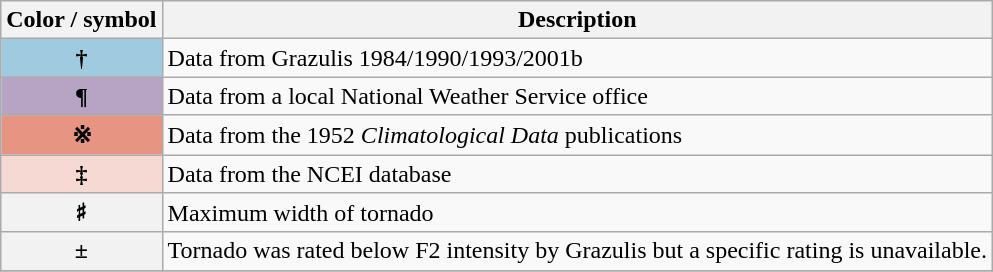<table class="wikitable">
<tr>
<th scope="col">Color / symbol</th>
<th scope="col">Description</th>
</tr>
<tr>
<th scope="row" style="background-color:#9FCADF;">†</th>
<td>Data from Grazulis 1984/1990/1993/2001b</td>
</tr>
<tr>
<th scope="row" style="background-color:#B7A3C3;">¶</th>
<td>Data from a local National Weather Service office</td>
</tr>
<tr>
<th scope="row" style="background-color:#E89483;">※</th>
<td>Data from the 1952 <em>Climatological Data</em> publications</td>
</tr>
<tr>
<th scope="row" style="background-color:#F7D9D3;">‡</th>
<td>Data from the NCEI database</td>
</tr>
<tr>
<th scope="row">♯</th>
<td>Maximum width of tornado</td>
</tr>
<tr>
<th scope="row">±</th>
<td>Tornado was rated below F2 intensity by Grazulis but a specific rating is unavailable.</td>
</tr>
<tr>
</tr>
</table>
